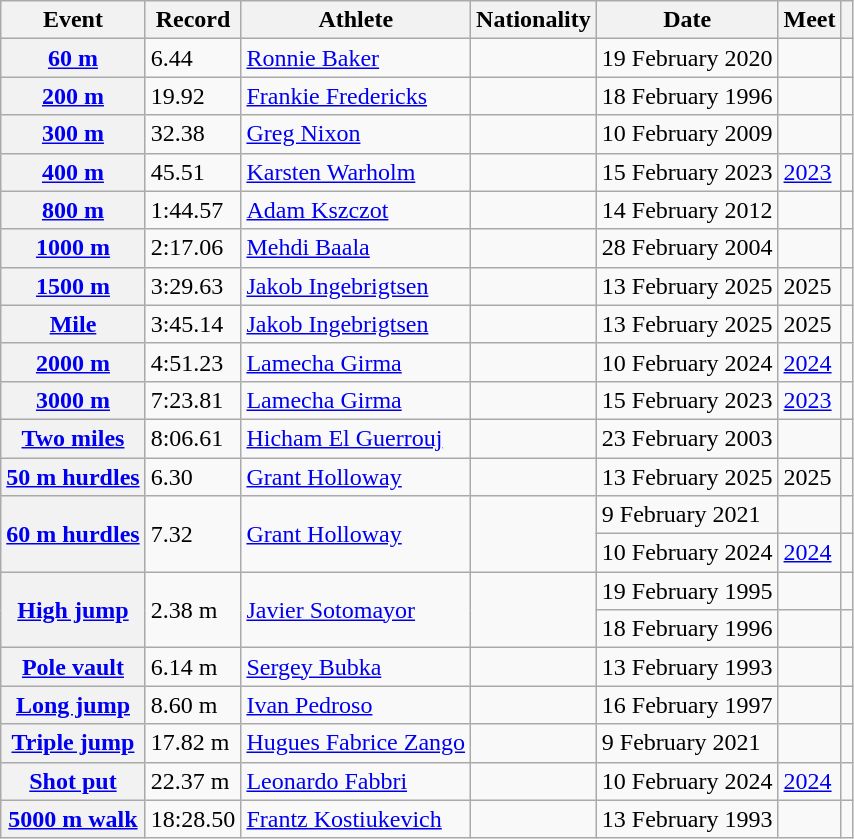<table class="wikitable plainrowheaders sticky-header">
<tr>
<th scope="col">Event</th>
<th scope="col">Record</th>
<th scope="col">Athlete</th>
<th scope="col">Nationality</th>
<th scope="col">Date</th>
<th scope="col">Meet</th>
<th scope="col"></th>
</tr>
<tr>
<th scope="row"><a href='#'>60 m</a></th>
<td>6.44</td>
<td><a href='#'>Ronnie Baker</a></td>
<td></td>
<td>19 February 2020</td>
<td></td>
<td></td>
</tr>
<tr>
<th scope="row"><a href='#'>200 m</a></th>
<td>19.92</td>
<td><a href='#'>Frankie Fredericks</a></td>
<td></td>
<td>18 February 1996</td>
<td></td>
<td></td>
</tr>
<tr>
<th scope="row"><a href='#'>300 m</a></th>
<td>32.38</td>
<td><a href='#'>Greg Nixon</a></td>
<td></td>
<td>10 February 2009</td>
<td></td>
<td></td>
</tr>
<tr>
<th scope="row"><a href='#'>400 m</a></th>
<td>45.51</td>
<td><a href='#'>Karsten Warholm</a></td>
<td></td>
<td>15 February 2023</td>
<td><a href='#'>2023</a></td>
<td></td>
</tr>
<tr>
<th scope="row"><a href='#'>800 m</a></th>
<td>1:44.57</td>
<td><a href='#'>Adam Kszczot</a></td>
<td></td>
<td>14 February 2012</td>
<td></td>
<td></td>
</tr>
<tr>
<th scope="row"><a href='#'>1000 m</a></th>
<td>2:17.06</td>
<td><a href='#'>Mehdi Baala</a></td>
<td></td>
<td>28 February 2004</td>
<td></td>
<td></td>
</tr>
<tr>
<th scope="row"><a href='#'>1500 m</a></th>
<td>3:29.63</td>
<td><a href='#'>Jakob Ingebrigtsen</a></td>
<td></td>
<td>13 February 2025</td>
<td>2025</td>
<td></td>
</tr>
<tr>
<th scope="row"><a href='#'>Mile</a></th>
<td>3:45.14</td>
<td><a href='#'>Jakob Ingebrigtsen</a></td>
<td></td>
<td>13 February 2025</td>
<td>2025</td>
<td></td>
</tr>
<tr>
<th scope="row"><a href='#'>2000 m</a></th>
<td>4:51.23</td>
<td><a href='#'>Lamecha Girma</a></td>
<td></td>
<td>10 February 2024</td>
<td><a href='#'>2024</a></td>
<td></td>
</tr>
<tr>
<th scope="row"><a href='#'>3000 m</a></th>
<td>7:23.81</td>
<td><a href='#'>Lamecha Girma</a></td>
<td></td>
<td>15 February 2023</td>
<td><a href='#'>2023</a></td>
<td></td>
</tr>
<tr>
<th scope="row"><a href='#'>Two miles</a></th>
<td>8:06.61</td>
<td><a href='#'>Hicham El Guerrouj</a></td>
<td></td>
<td>23 February 2003</td>
<td></td>
<td></td>
</tr>
<tr>
<th scope="rowgroup"><a href='#'>50 m hurdles</a></th>
<td>6.30</td>
<td><a href='#'>Grant Holloway</a></td>
<td></td>
<td>13 February 2025</td>
<td>2025</td>
<td></td>
</tr>
<tr>
<th scope="rowgroup" rowspan="2"><a href='#'>60 m hurdles</a></th>
<td rowspan="2">7.32</td>
<td rowspan="2"><a href='#'>Grant Holloway</a></td>
<td rowspan="2"></td>
<td>9 February 2021</td>
<td></td>
<td></td>
</tr>
<tr>
<td>10 February 2024</td>
<td><a href='#'>2024</a></td>
<td></td>
</tr>
<tr>
<th scope="rowgroup" rowspan="2"><a href='#'>High jump</a></th>
<td rowspan="2">2.38 m</td>
<td rowspan="2"><a href='#'>Javier Sotomayor</a></td>
<td rowspan="2"></td>
<td>19 February 1995</td>
<td></td>
<td></td>
</tr>
<tr>
<td>18 February 1996</td>
<td></td>
<td></td>
</tr>
<tr>
<th scope="row"><a href='#'>Pole vault</a></th>
<td>6.14 m</td>
<td><a href='#'>Sergey Bubka</a></td>
<td></td>
<td>13 February 1993</td>
<td></td>
<td></td>
</tr>
<tr>
<th scope="row"><a href='#'>Long jump</a></th>
<td>8.60 m</td>
<td><a href='#'>Ivan Pedroso</a></td>
<td></td>
<td>16 February 1997</td>
<td></td>
<td></td>
</tr>
<tr>
<th scope="row"><a href='#'>Triple jump</a></th>
<td>17.82 m</td>
<td><a href='#'>Hugues Fabrice Zango</a></td>
<td></td>
<td>9 February 2021</td>
<td></td>
<td></td>
</tr>
<tr>
<th scope="row"><a href='#'>Shot put</a></th>
<td>22.37 m</td>
<td><a href='#'>Leonardo Fabbri</a></td>
<td></td>
<td>10 February 2024</td>
<td><a href='#'>2024</a></td>
<td></td>
</tr>
<tr>
<th scope="row"><a href='#'>5000 m walk</a></th>
<td>18:28.50</td>
<td><a href='#'>Frantz Kostiukevich</a></td>
<td></td>
<td>13 February 1993</td>
<td></td>
<td></td>
</tr>
</table>
